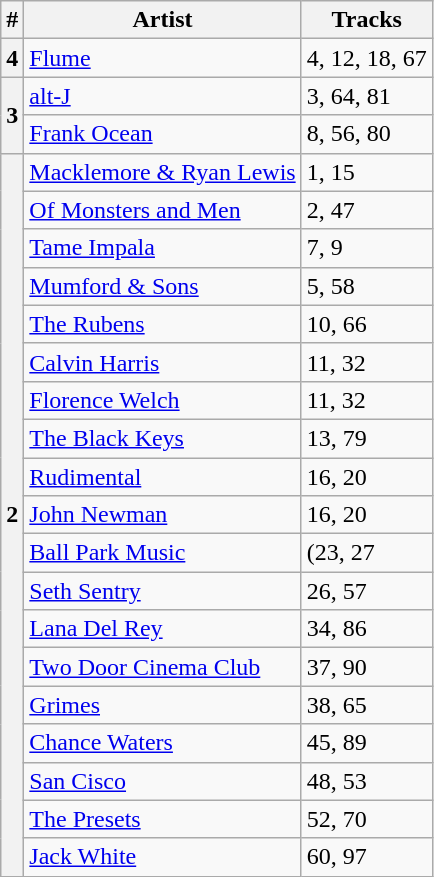<table class="wikitable">
<tr>
<th>#</th>
<th>Artist</th>
<th>Tracks</th>
</tr>
<tr>
<th>4</th>
<td><a href='#'>Flume</a></td>
<td>4, 12, 18, 67</td>
</tr>
<tr>
<th rowspan="2">3</th>
<td><a href='#'>alt-J</a></td>
<td>3, 64, 81</td>
</tr>
<tr>
<td><a href='#'>Frank Ocean</a></td>
<td>8, 56, 80</td>
</tr>
<tr>
<th rowspan="19">2</th>
<td><a href='#'>Macklemore & Ryan Lewis</a></td>
<td>1, 15</td>
</tr>
<tr>
<td><a href='#'>Of Monsters and Men</a></td>
<td>2, 47</td>
</tr>
<tr>
<td><a href='#'>Tame Impala</a></td>
<td>7, 9</td>
</tr>
<tr>
<td><a href='#'>Mumford & Sons</a></td>
<td>5, 58</td>
</tr>
<tr>
<td><a href='#'>The Rubens</a></td>
<td>10, 66</td>
</tr>
<tr>
<td><a href='#'>Calvin Harris</a></td>
<td>11, 32</td>
</tr>
<tr>
<td><a href='#'>Florence Welch</a></td>
<td>11, 32</td>
</tr>
<tr>
<td><a href='#'>The Black Keys</a></td>
<td>13, 79</td>
</tr>
<tr>
<td><a href='#'>Rudimental</a></td>
<td>16, 20</td>
</tr>
<tr>
<td><a href='#'>John Newman</a></td>
<td>16, 20</td>
</tr>
<tr>
<td><a href='#'>Ball Park Music</a></td>
<td>(23, 27</td>
</tr>
<tr>
<td><a href='#'>Seth Sentry</a></td>
<td>26, 57</td>
</tr>
<tr>
<td><a href='#'>Lana Del Rey</a></td>
<td>34, 86</td>
</tr>
<tr>
<td><a href='#'>Two Door Cinema Club</a></td>
<td>37, 90</td>
</tr>
<tr>
<td><a href='#'>Grimes</a></td>
<td>38, 65</td>
</tr>
<tr>
<td><a href='#'>Chance Waters</a></td>
<td>45, 89</td>
</tr>
<tr>
<td><a href='#'>San Cisco</a></td>
<td>48, 53</td>
</tr>
<tr>
<td><a href='#'>The Presets</a></td>
<td>52, 70</td>
</tr>
<tr>
<td><a href='#'>Jack White</a></td>
<td>60, 97</td>
</tr>
</table>
